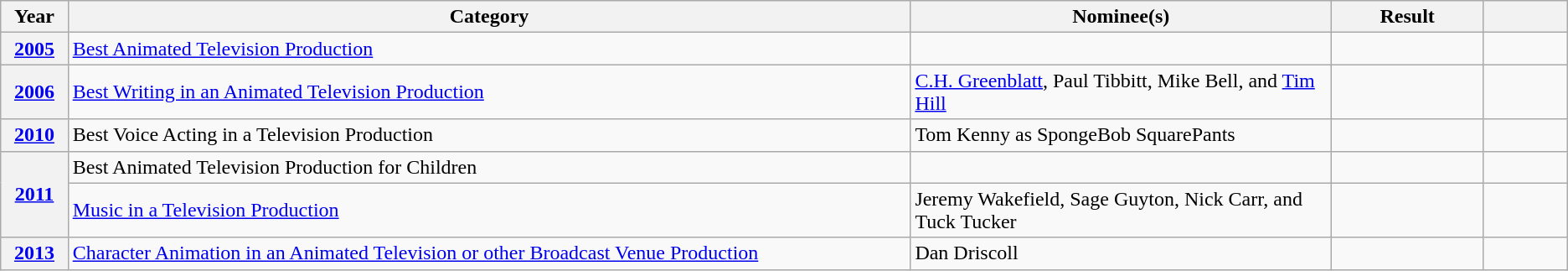<table class="wikitable plainrowheaders">
<tr>
<th scope="col" style="width:4%;">Year</th>
<th scope="col" style="width:50%;">Category</th>
<th scope="col" style="width:25%;">Nominee(s)</th>
<th scope="col" style="width:9%;">Result</th>
<th scope="col" style="width:5%;"></th>
</tr>
<tr>
<th scope="row" style="text-align:center;"><a href='#'>2005</a></th>
<td><a href='#'>Best Animated Television Production</a></td>
<td></td>
<td></td>
<td align=center></td>
</tr>
<tr>
<th scope="row" style="text-align:center;"><a href='#'>2006</a></th>
<td><a href='#'>Best Writing in an Animated Television Production</a></td>
<td><a href='#'>C.H. Greenblatt</a>, Paul Tibbitt, Mike Bell, and <a href='#'>Tim Hill</a><br></td>
<td></td>
<td align=center></td>
</tr>
<tr>
<th><a href='#'>2010</a></th>
<td>Best Voice Acting in a Television Production</td>
<td>Tom Kenny as SpongeBob SquarePants<br></td>
<td></td>
<td align="center"></td>
</tr>
<tr>
<th scope="row" rowspan="2" style="text-align:center;"><a href='#'>2011</a></th>
<td>Best Animated Television Production for Children</td>
<td></td>
<td></td>
<td align=center></td>
</tr>
<tr>
<td><a href='#'>Music in a Television Production</a></td>
<td>Jeremy Wakefield, Sage Guyton, Nick Carr, and Tuck Tucker</td>
<td></td>
<td align=center></td>
</tr>
<tr>
<th><a href='#'>2013</a></th>
<td><a href='#'>Character Animation in an Animated Television or other Broadcast Venue Production</a></td>
<td>Dan Driscoll<br></td>
<td></td>
<td align="center"></td>
</tr>
</table>
